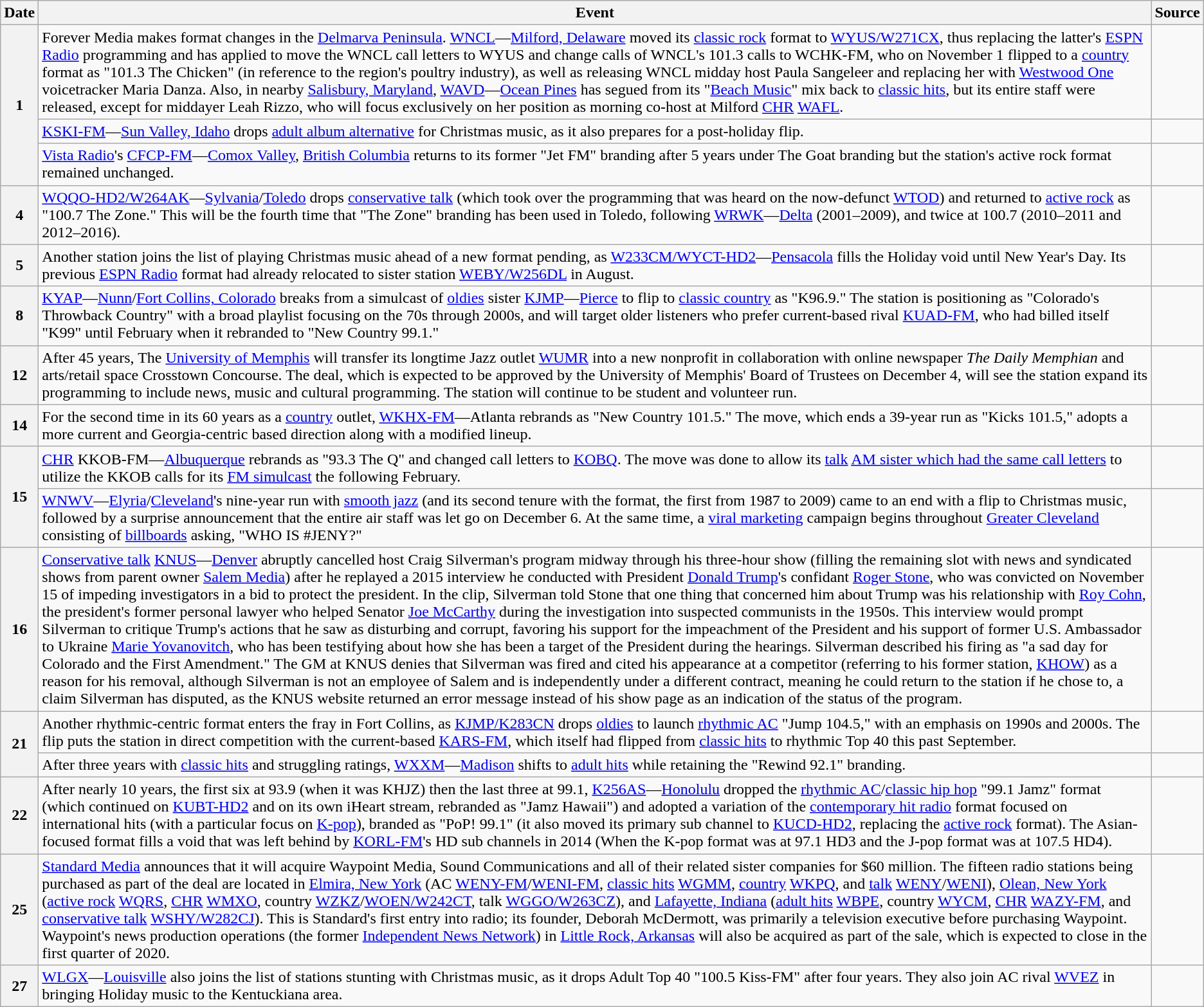<table class=wikitable>
<tr>
<th>Date</th>
<th>Event</th>
<th>Source</th>
</tr>
<tr>
<th rowspan=3>1</th>
<td>Forever Media makes format changes in the <a href='#'>Delmarva Peninsula</a>. <a href='#'>WNCL</a>—<a href='#'>Milford, Delaware</a> moved its <a href='#'>classic rock</a> format to <a href='#'>WYUS/W271CX</a>, thus replacing the latter's <a href='#'>ESPN Radio</a> programming and has applied to move the WNCL call letters to WYUS and change calls of WNCL's 101.3 calls to WCHK-FM, who on November 1 flipped to a <a href='#'>country</a> format as "101.3 The Chicken" (in reference to the region's poultry industry), as well as releasing WNCL midday host Paula Sangeleer and replacing her with <a href='#'>Westwood One</a> voicetracker Maria Danza. Also, in nearby <a href='#'>Salisbury, Maryland</a>, <a href='#'>WAVD</a>—<a href='#'>Ocean Pines</a> has segued from its "<a href='#'>Beach Music</a>" mix back to <a href='#'>classic hits</a>, but its entire staff were released, except for middayer Leah Rizzo, who will focus exclusively on her position as morning co-host at Milford <a href='#'>CHR</a> <a href='#'>WAFL</a>.</td>
<td></td>
</tr>
<tr>
<td><a href='#'>KSKI-FM</a>—<a href='#'>Sun Valley, Idaho</a> drops <a href='#'>adult album alternative</a> for Christmas music, as it also prepares for a post-holiday flip.</td>
<td></td>
</tr>
<tr>
<td><a href='#'>Vista Radio</a>'s <a href='#'>CFCP-FM</a>—<a href='#'>Comox Valley</a>, <a href='#'>British Columbia</a> returns to its former "Jet FM" branding after 5 years under The Goat branding but the station's active rock format remained unchanged.</td>
</tr>
<tr>
<th>4</th>
<td><a href='#'>WQQO-HD2/W264AK</a>—<a href='#'>Sylvania</a>/<a href='#'>Toledo</a> drops <a href='#'>conservative talk</a> (which took over the programming that was heard on the now-defunct <a href='#'>WTOD</a>) and returned to <a href='#'>active rock</a> as "100.7 The Zone." This will be the fourth time that "The Zone" branding has been used in Toledo, following <a href='#'>WRWK</a>—<a href='#'>Delta</a> (2001–2009), and twice at 100.7 (2010–2011 and 2012–2016).</td>
<td></td>
</tr>
<tr>
<th>5</th>
<td>Another station joins the list of playing Christmas music ahead of a new format pending, as <a href='#'>W233CM/WYCT-HD2</a>—<a href='#'>Pensacola</a> fills the Holiday void until New Year's Day. Its previous <a href='#'>ESPN Radio</a> format had already relocated to sister station <a href='#'>WEBY/W256DL</a> in August.</td>
<td></td>
</tr>
<tr>
<th>8</th>
<td><a href='#'>KYAP</a>—<a href='#'>Nunn</a>/<a href='#'>Fort Collins, Colorado</a> breaks from a simulcast of <a href='#'>oldies</a> sister <a href='#'>KJMP</a>—<a href='#'>Pierce</a> to flip to <a href='#'>classic country</a> as "K96.9." The station is positioning as "Colorado's Throwback Country" with a broad playlist focusing on the 70s through 2000s, and will target older listeners who prefer current-based rival <a href='#'>KUAD-FM</a>, who had billed itself "K99" until February when it rebranded to "New Country 99.1."</td>
<td></td>
</tr>
<tr>
<th>12</th>
<td>After 45 years, The <a href='#'>University of Memphis</a> will transfer its longtime Jazz outlet <a href='#'>WUMR</a> into a new nonprofit in collaboration with online newspaper <em>The Daily Memphian</em> and arts/retail space Crosstown Concourse. The deal, which is expected to be approved by the University of Memphis' Board of Trustees on December 4, will see the station expand its programming to include news, music and cultural programming. The station will continue to be student and volunteer run.</td>
<td></td>
</tr>
<tr>
<th>14</th>
<td>For the second time in its 60 years as a <a href='#'>country</a> outlet, <a href='#'>WKHX-FM</a>—Atlanta rebrands as "New Country 101.5." The move, which ends a 39-year run as "Kicks 101.5," adopts a more current and Georgia-centric based direction along with a modified lineup.</td>
<td></td>
</tr>
<tr>
<th rowspan=2>15</th>
<td><a href='#'>CHR</a> KKOB-FM—<a href='#'>Albuquerque</a> rebrands as "93.3 The Q" and changed call letters to <a href='#'>KOBQ</a>. The move was done to allow its <a href='#'>talk</a> <a href='#'>AM sister which had the same call letters</a> to utilize the KKOB calls for its <a href='#'>FM simulcast</a> the following February.</td>
<td></td>
</tr>
<tr>
<td><a href='#'>WNWV</a>—<a href='#'>Elyria</a>/<a href='#'>Cleveland</a>'s nine-year run with <a href='#'>smooth jazz</a> (and its second tenure with the format, the first from 1987 to 2009) came to an end with a flip to Christmas music, followed by a surprise announcement that the entire air staff was let go on December 6. At the same time, a <a href='#'>viral marketing</a> campaign begins throughout <a href='#'>Greater Cleveland</a> consisting of <a href='#'>billboards</a> asking, "WHO IS #JENY?"</td>
<td></td>
</tr>
<tr>
<th>16</th>
<td><a href='#'>Conservative talk</a> <a href='#'>KNUS</a>—<a href='#'>Denver</a> abruptly cancelled host Craig Silverman's program midway through his three-hour show (filling the remaining slot with news and syndicated shows from parent owner <a href='#'>Salem Media</a>) after he replayed a 2015 interview he conducted with President <a href='#'>Donald Trump</a>'s confidant <a href='#'>Roger Stone</a>, who was convicted on November 15 of impeding investigators in a bid to protect the president. In the clip, Silverman told Stone that one thing that concerned him about Trump was his relationship with <a href='#'>Roy Cohn</a>, the president's former personal lawyer who helped Senator <a href='#'>Joe McCarthy</a> during the investigation into suspected communists in the 1950s. This interview would prompt Silverman to critique Trump's actions that he saw as disturbing and corrupt, favoring his support for the impeachment of the President and his support of former U.S. Ambassador to Ukraine <a href='#'>Marie Yovanovitch</a>, who has been testifying about how she has been a target of the President during the hearings. Silverman described his firing as "a sad day for Colorado and the First Amendment." The GM at KNUS denies that Silverman was fired and cited his appearance at a competitor (referring to his former station, <a href='#'>KHOW</a>) as a reason for his removal, although Silverman is not an employee of Salem and is independently under a different contract, meaning he could return to the station if he chose to, a claim Silverman has disputed, as the KNUS website returned an error message instead of his show page as an indication of the status of the program.</td>
<td></td>
</tr>
<tr>
<th rowspan=2>21</th>
<td>Another rhythmic-centric format enters the fray in Fort Collins, as <a href='#'>KJMP/K283CN</a> drops <a href='#'>oldies</a> to launch <a href='#'>rhythmic AC</a> "Jump 104.5," with an emphasis on 1990s and 2000s. The flip puts the station in direct competition with the current-based <a href='#'>KARS-FM</a>, which itself had flipped from <a href='#'>classic hits</a> to rhythmic Top 40 this past September.</td>
<td></td>
</tr>
<tr>
<td>After three years with <a href='#'>classic hits</a> and struggling ratings, <a href='#'>WXXM</a>—<a href='#'>Madison</a> shifts to <a href='#'>adult hits</a> while retaining the "Rewind 92.1" branding.</td>
<td></td>
</tr>
<tr>
<th>22</th>
<td>After nearly 10 years, the first six at 93.9 (when it was KHJZ) then the last three at 99.1, <a href='#'>K256AS</a>—<a href='#'>Honolulu</a> dropped the <a href='#'>rhythmic AC</a>/<a href='#'>classic hip hop</a> "99.1 Jamz" format (which continued on <a href='#'>KUBT-HD2</a> and on its own iHeart stream, rebranded as "Jamz Hawaii") and adopted a variation of the <a href='#'>contemporary hit radio</a> format focused on international hits (with a particular focus on <a href='#'>K-pop</a>), branded as "PoP! 99.1" (it also moved its primary sub channel to <a href='#'>KUCD-HD2</a>, replacing the <a href='#'>active rock</a> format). The Asian-focused format fills a void that was left behind by <a href='#'>KORL-FM</a>'s HD sub channels in 2014 (When the K-pop format was at 97.1 HD3 and the J-pop format was at 107.5 HD4).</td>
<td></td>
</tr>
<tr>
<th>25</th>
<td><a href='#'>Standard Media</a> announces that it will acquire Waypoint Media, Sound Communications and all of their related sister companies for $60 million. The fifteen radio stations being purchased as part of the deal are located in <a href='#'>Elmira, New York</a> (AC <a href='#'>WENY-FM</a>/<a href='#'>WENI-FM</a>, <a href='#'>classic hits</a> <a href='#'>WGMM</a>, <a href='#'>country</a> <a href='#'>WKPQ</a>, and <a href='#'>talk</a> <a href='#'>WENY</a>/<a href='#'>WENI</a>), <a href='#'>Olean, New York</a> (<a href='#'>active rock</a> <a href='#'>WQRS</a>, <a href='#'>CHR</a> <a href='#'>WMXO</a>, country <a href='#'>WZKZ</a>/<a href='#'>WOEN/W242CT</a>, talk <a href='#'>WGGO/W263CZ</a>), and <a href='#'>Lafayette, Indiana</a> (<a href='#'>adult hits</a> <a href='#'>WBPE</a>, country <a href='#'>WYCM</a>, <a href='#'>CHR</a> <a href='#'>WAZY-FM</a>, and <a href='#'>conservative talk</a> <a href='#'>WSHY/W282CJ</a>). This is Standard's first entry into radio; its founder, Deborah McDermott, was primarily a television executive before purchasing Waypoint. Waypoint's news production operations (the former <a href='#'>Independent News Network</a>) in <a href='#'>Little Rock, Arkansas</a> will also be acquired as part of the sale, which is expected to close in the first quarter of 2020.</td>
<td></td>
</tr>
<tr>
<th>27</th>
<td><a href='#'>WLGX</a>—<a href='#'>Louisville</a> also joins the list of stations stunting with Christmas music, as it drops Adult Top 40 "100.5 Kiss-FM" after four years. They also join AC rival <a href='#'>WVEZ</a> in bringing Holiday music to the Kentuckiana area.</td>
<td></td>
</tr>
</table>
